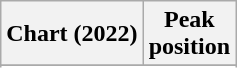<table class="wikitable plainrowheaders" style="text-align:center">
<tr>
<th scope="col">Chart (2022)</th>
<th scope="col">Peak<br>position</th>
</tr>
<tr>
</tr>
<tr>
</tr>
<tr>
</tr>
<tr>
</tr>
</table>
